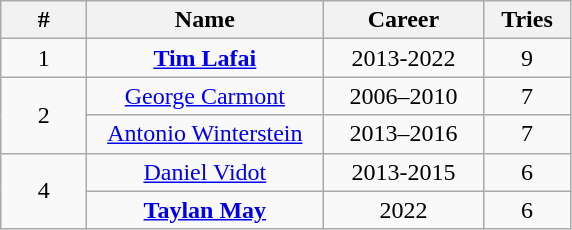<table class="wikitable sortable" style="text-align:center;">
<tr>
<th width=50px>#</th>
<th style="width:150px;">Name</th>
<th style="width:100px;">Career</th>
<th width=50px>Tries</th>
</tr>
<tr>
<td>1</td>
<td><strong><a href='#'>Tim Lafai</a></strong></td>
<td>2013-2022</td>
<td>9</td>
</tr>
<tr>
<td rowspan=2>2</td>
<td><a href='#'>George Carmont</a></td>
<td>2006–2010</td>
<td>7</td>
</tr>
<tr>
<td><a href='#'>Antonio Winterstein</a></td>
<td>2013–2016</td>
<td>7</td>
</tr>
<tr>
<td rowspan=2>4</td>
<td><a href='#'>Daniel Vidot</a></td>
<td>2013-2015</td>
<td>6</td>
</tr>
<tr>
<td><strong><a href='#'>Taylan May</a></strong></td>
<td>2022</td>
<td>6</td>
</tr>
</table>
